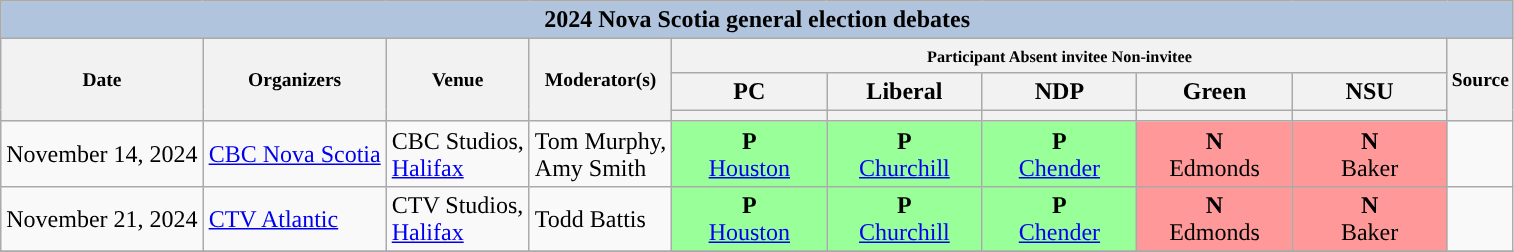<table class="wikitable" style="text-justify: none">
<tr>
<th style="background:#B0C4DE" colspan="19">2024 Nova Scotia general election debates</th>
</tr>
<tr style="font-size:small;">
<th rowspan="3">Date</th>
<th rowspan="3">Organizers</th>
<th rowspan="3">Venue</th>
<th rowspan="3">Moderator(s)</th>
<th colspan="5"><small> Participant  Absent invitee  Non-invitee</small></th>
<th rowspan="3">Source</th>
</tr>
<tr>
<th style="width:6em;">PC</th>
<th style="width:6em;">Liberal</th>
<th style="width:6em;">NDP</th>
<th style="width:6em;">Green</th>
<th style="width:6em;">NSU</th>
</tr>
<tr>
<th style="background:"></th>
<th style="background:"></th>
<th style="background:"></th>
<th style="background:"></th>
<th style="background:"></th>
</tr>
<tr>
<td>November 14, 2024</td>
<td><a href='#'>CBC Nova Scotia</a></td>
<td>CBC Studios, <br> <a href='#'>Halifax</a></td>
<td>Tom Murphy, <br> Amy Smith</td>
<td style="background-color:#99ff99; color:black; text-align:center;"><strong>P</strong> <br> <a href='#'>Houston</a></td>
<td style="background-color:#99ff99; color:black; text-align:center;"><strong>P</strong> <br> <a href='#'>Churchill</a></td>
<td style="background-color:#99ff99; color:black; text-align:center;"><strong>P</strong> <br> <a href='#'>Chender</a></td>
<td style="background-color:#ff9999; color:black; text-align:center;"><strong>N</strong> <br> Edmonds</td>
<td style="background-color:#ff9999; color:black; text-align:center;"><strong>N</strong> <br> Baker</td>
<td></td>
</tr>
<tr>
<td>November 21, 2024</td>
<td><a href='#'>CTV Atlantic</a></td>
<td>CTV Studios, <br> <a href='#'>Halifax</a></td>
<td>Todd Battis</td>
<td style="background-color:#99ff99; color:black; text-align:center;"><strong>P</strong> <br> <a href='#'>Houston</a></td>
<td style="background-color:#99ff99; color:black; text-align:center;"><strong>P</strong> <br> <a href='#'>Churchill</a></td>
<td style="background-color:#99ff99; color:black; text-align:center;"><strong>P</strong> <br> <a href='#'>Chender</a></td>
<td style="background-color:#ff9999; color:black; text-align:center;"><strong>N</strong> <br> Edmonds</td>
<td style="background-color:#ff9999; color:black; text-align:center;"><strong>N</strong> <br> Baker</td>
<td></td>
</tr>
<tr>
</tr>
</table>
